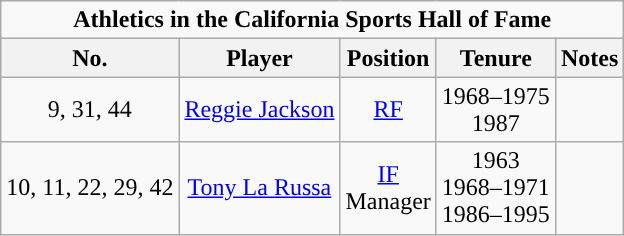<table class="wikitable" style="text-align:center">
<tr>
<td colspan="5"><strong>Athletics in the California Sports Hall of Fame</strong></td>
</tr>
<tr>
<th>No.</th>
<th>Player</th>
<th>Position</th>
<th>Tenure</th>
<th>Notes</th>
</tr>
<tr>
<td>9, 31, 44</td>
<td><a href='#'>Reggie Jackson</a></td>
<td><a href='#'>RF</a></td>
<td>1968–1975<br>1987</td>
<td></td>
</tr>
<tr>
<td>10, 11, 22, 29, 42</td>
<td><a href='#'>Tony La Russa</a></td>
<td><a href='#'>IF</a><br>Manager</td>
<td>1963<br>1968–1971<br>1986–1995</td>
<td></td>
</tr>
</table>
